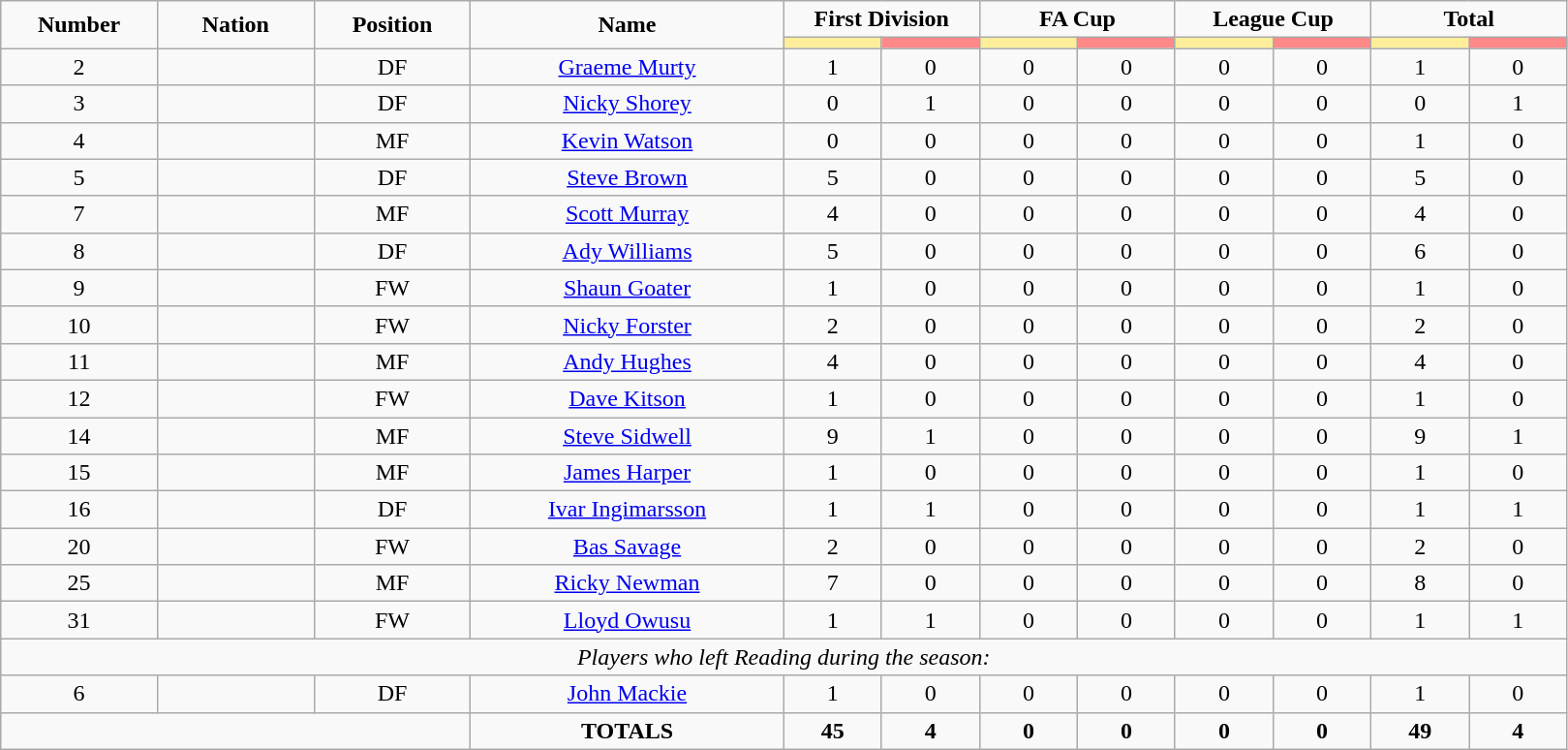<table class="wikitable" style="font-size: 100%; text-align: center;">
<tr>
<td rowspan="2" width="10%" align="center"><strong>Number</strong></td>
<td rowspan="2" width="10%" align="center"><strong>Nation</strong></td>
<td rowspan="2" width="10%" align="center"><strong>Position</strong></td>
<td rowspan="2" width="20%" align="center"><strong>Name</strong></td>
<td colspan="2" align="center"><strong>First Division</strong></td>
<td colspan="2" align="center"><strong>FA Cup</strong></td>
<td colspan="2" align="center"><strong>League Cup</strong></td>
<td colspan="2" align="center"><strong>Total</strong></td>
</tr>
<tr>
<th width=60 style="background: #FFEE99"></th>
<th width=60 style="background: #FF8888"></th>
<th width=60 style="background: #FFEE99"></th>
<th width=60 style="background: #FF8888"></th>
<th width=60 style="background: #FFEE99"></th>
<th width=60 style="background: #FF8888"></th>
<th width=60 style="background: #FFEE99"></th>
<th width=60 style="background: #FF8888"></th>
</tr>
<tr>
<td>2</td>
<td></td>
<td>DF</td>
<td><a href='#'>Graeme Murty</a></td>
<td>1</td>
<td>0</td>
<td>0</td>
<td>0</td>
<td>0</td>
<td>0</td>
<td>1</td>
<td>0</td>
</tr>
<tr>
<td>3</td>
<td></td>
<td>DF</td>
<td><a href='#'>Nicky Shorey</a></td>
<td>0</td>
<td>1</td>
<td>0</td>
<td>0</td>
<td>0</td>
<td>0</td>
<td>0</td>
<td>1</td>
</tr>
<tr>
<td>4</td>
<td></td>
<td>MF</td>
<td><a href='#'>Kevin Watson</a></td>
<td>0</td>
<td>0</td>
<td>0</td>
<td>0</td>
<td>0</td>
<td>0</td>
<td>1</td>
<td>0</td>
</tr>
<tr>
<td>5</td>
<td></td>
<td>DF</td>
<td><a href='#'>Steve Brown</a></td>
<td>5</td>
<td>0</td>
<td>0</td>
<td>0</td>
<td>0</td>
<td>0</td>
<td>5</td>
<td>0</td>
</tr>
<tr>
<td>7</td>
<td></td>
<td>MF</td>
<td><a href='#'>Scott Murray</a></td>
<td>4</td>
<td>0</td>
<td>0</td>
<td>0</td>
<td>0</td>
<td>0</td>
<td>4</td>
<td>0</td>
</tr>
<tr>
<td>8</td>
<td></td>
<td>DF</td>
<td><a href='#'>Ady Williams</a></td>
<td>5</td>
<td>0</td>
<td>0</td>
<td>0</td>
<td>0</td>
<td>0</td>
<td>6</td>
<td>0</td>
</tr>
<tr>
<td>9</td>
<td></td>
<td>FW</td>
<td><a href='#'>Shaun Goater</a></td>
<td>1</td>
<td>0</td>
<td>0</td>
<td>0</td>
<td>0</td>
<td>0</td>
<td>1</td>
<td>0</td>
</tr>
<tr>
<td>10</td>
<td></td>
<td>FW</td>
<td><a href='#'>Nicky Forster</a></td>
<td>2</td>
<td>0</td>
<td>0</td>
<td>0</td>
<td>0</td>
<td>0</td>
<td>2</td>
<td>0</td>
</tr>
<tr>
<td>11</td>
<td></td>
<td>MF</td>
<td><a href='#'>Andy Hughes</a></td>
<td>4</td>
<td>0</td>
<td>0</td>
<td>0</td>
<td>0</td>
<td>0</td>
<td>4</td>
<td>0</td>
</tr>
<tr>
<td>12</td>
<td></td>
<td>FW</td>
<td><a href='#'>Dave Kitson</a></td>
<td>1</td>
<td>0</td>
<td>0</td>
<td>0</td>
<td>0</td>
<td>0</td>
<td>1</td>
<td>0</td>
</tr>
<tr>
<td>14</td>
<td></td>
<td>MF</td>
<td><a href='#'>Steve Sidwell</a></td>
<td>9</td>
<td>1</td>
<td>0</td>
<td>0</td>
<td>0</td>
<td>0</td>
<td>9</td>
<td>1</td>
</tr>
<tr>
<td>15</td>
<td></td>
<td>MF</td>
<td><a href='#'>James Harper</a></td>
<td>1</td>
<td>0</td>
<td>0</td>
<td>0</td>
<td>0</td>
<td>0</td>
<td>1</td>
<td>0</td>
</tr>
<tr>
<td>16</td>
<td></td>
<td>DF</td>
<td><a href='#'>Ivar Ingimarsson</a></td>
<td>1</td>
<td>1</td>
<td>0</td>
<td>0</td>
<td>0</td>
<td>0</td>
<td>1</td>
<td>1</td>
</tr>
<tr>
<td>20</td>
<td></td>
<td>FW</td>
<td><a href='#'>Bas Savage</a></td>
<td>2</td>
<td>0</td>
<td>0</td>
<td>0</td>
<td>0</td>
<td>0</td>
<td>2</td>
<td>0</td>
</tr>
<tr>
<td>25</td>
<td></td>
<td>MF</td>
<td><a href='#'>Ricky Newman</a></td>
<td>7</td>
<td>0</td>
<td>0</td>
<td>0</td>
<td>0</td>
<td>0</td>
<td>8</td>
<td>0</td>
</tr>
<tr>
<td>31</td>
<td></td>
<td>FW</td>
<td><a href='#'>Lloyd Owusu</a></td>
<td>1</td>
<td>1</td>
<td>0</td>
<td>0</td>
<td>0</td>
<td>0</td>
<td>1</td>
<td>1</td>
</tr>
<tr>
<td colspan="13"><em>Players who left Reading during the season:</em></td>
</tr>
<tr>
<td>6</td>
<td></td>
<td>DF</td>
<td><a href='#'>John Mackie</a></td>
<td>1</td>
<td>0</td>
<td>0</td>
<td>0</td>
<td>0</td>
<td>0</td>
<td>1</td>
<td>0</td>
</tr>
<tr>
<td colspan="3"></td>
<td><strong>TOTALS</strong></td>
<td><strong>45</strong></td>
<td><strong>4</strong></td>
<td><strong>0</strong></td>
<td><strong>0</strong></td>
<td><strong>0</strong></td>
<td><strong>0</strong></td>
<td><strong>49</strong></td>
<td><strong>4</strong></td>
</tr>
</table>
